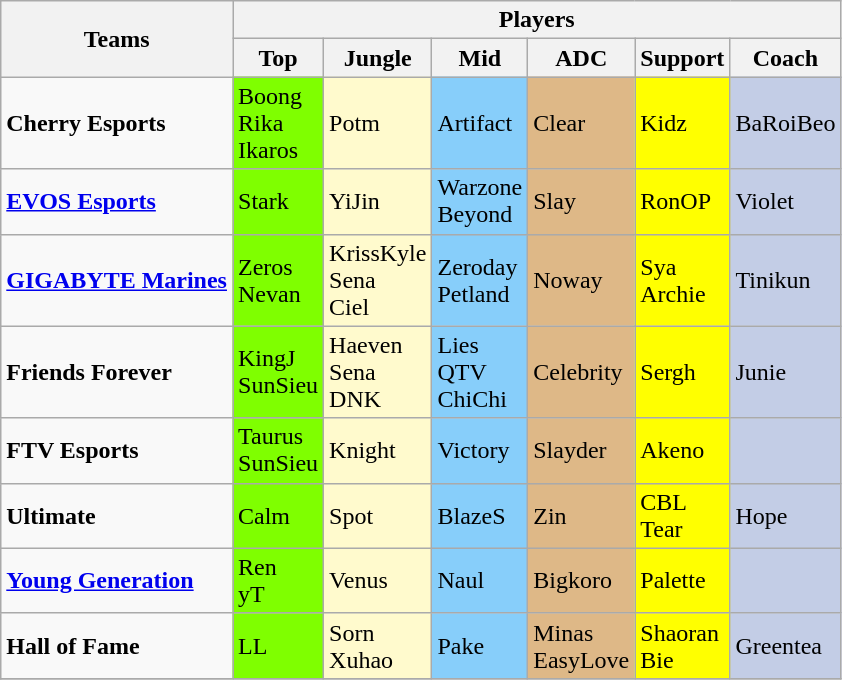<table class="wikitable">
<tr>
<th rowspan="2">Teams</th>
<th colspan="6">Players</th>
</tr>
<tr>
<th>Top</th>
<th>Jungle</th>
<th>Mid</th>
<th>ADC</th>
<th>Support</th>
<th>Coach</th>
</tr>
<tr>
<td><strong>Cherry Esports</strong></td>
<td style="background:#7FFF00;"> Boong      <br>  Rika     <br>  Ikaros</td>
<td style="background:#FFFACD;"> Potm</td>
<td style="background:#87CEFA;"> Artifact</td>
<td style="background:#DEB887;"> Clear</td>
<td style="background:#FFFF00;"> Kidz</td>
<td style="background:#C3CDE6;"> BaRoiBeo</td>
</tr>
<tr>
<td><strong><a href='#'>EVOS Esports</a></strong></td>
<td style="background:#7FFF00;"> Stark</td>
<td style="background:#FFFACD;"> YiJin</td>
<td style="background:#87CEFA;"> Warzone       <br>  Beyond</td>
<td style="background:#DEB887;"> Slay</td>
<td style="background:#FFFF00;"> RonOP</td>
<td style="background:#C3CDE6;"> Violet</td>
</tr>
<tr>
<td><strong><a href='#'>GIGABYTE Marines</a></strong></td>
<td style="background:#7FFF00;"> Zeros        <br>  Nevan</td>
<td style="background:#FFFACD;"> KrissKyle    <br>  Sena   <br>  Ciel</td>
<td style="background:#87CEFA;"> Zeroday      <br>  Petland</td>
<td style="background:#DEB887;"> Noway</td>
<td style="background:#FFFF00;"> Sya          <br>  Archie</td>
<td style="background:#C3CDE6;"> Tinikun</td>
</tr>
<tr>
<td><strong>Friends Forever</strong></td>
<td style="background:#7FFF00;"> KingJ      <br>  SunSieu</td>
<td style="background:#FFFACD;"> Haeven     <br>  Sena     <br>  DNK</td>
<td style="background:#87CEFA;"> Lies       <br>  QTV      <br>  ChiChi</td>
<td style="background:#DEB887;"> Celebrity</td>
<td style="background:#FFFF00;"> Sergh</td>
<td style="background:#C3CDE6;"> Junie</td>
</tr>
<tr>
<td><strong>FTV Esports</strong></td>
<td style="background:#7FFF00;"> Taurus    <br>  SunSieu</td>
<td style="background:#FFFACD;"> Knight</td>
<td style="background:#87CEFA;"> Victory</td>
<td style="background:#DEB887;"> Slayder</td>
<td style="background:#FFFF00;"> Akeno</td>
<td style="background:#C3CDE6;"></td>
</tr>
<tr>
<td><strong>Ultimate</strong></td>
<td style="background:#7FFF00;"> Calm</td>
<td style="background:#FFFACD;"> Spot</td>
<td style="background:#87CEFA;"> BlazeS</td>
<td style="background:#DEB887;"> Zin</td>
<td style="background:#FFFF00;"> CBL   <br>  Tear</td>
<td style="background:#C3CDE6;"> Hope</td>
</tr>
<tr>
<td><strong><a href='#'>Young Generation</a></strong></td>
<td style="background:#7FFF00;"> Ren      <br>  yT</td>
<td style="background:#FFFACD;"> Venus</td>
<td style="background:#87CEFA;"> Naul</td>
<td style="background:#DEB887;"> Bigkoro</td>
<td style="background:#FFFF00;"> Palette</td>
<td style="background:#C3CDE6;"></td>
</tr>
<tr>
<td><strong>Hall of Fame</strong></td>
<td style="background:#7FFF00;"> LL</td>
<td style="background:#FFFACD;"> Sorn    <br>  Xuhao</td>
<td style="background:#87CEFA;"> Pake</td>
<td style="background:#DEB887;"> Minas     <br>  EasyLove</td>
<td style="background:#FFFF00;"> Shaoran   <br>  Bie</td>
<td style="background:#C3CDE6;"> Greentea</td>
</tr>
<tr>
</tr>
</table>
